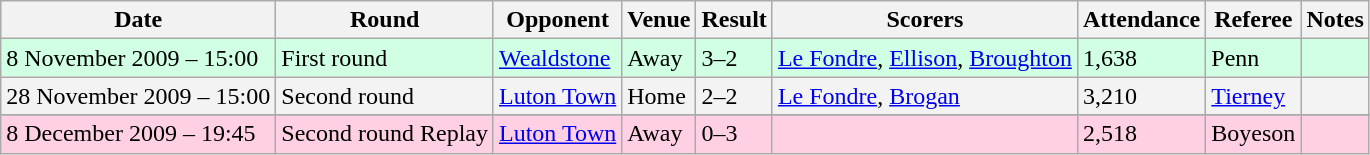<table class="wikitable">
<tr>
<th>Date</th>
<th>Round</th>
<th>Opponent</th>
<th>Venue</th>
<th>Result</th>
<th>Scorers</th>
<th>Attendance</th>
<th>Referee</th>
<th>Notes</th>
</tr>
<tr bgcolor="#d0ffe3">
<td>8 November 2009 – 15:00</td>
<td>First round</td>
<td><a href='#'>Wealdstone</a></td>
<td>Away</td>
<td>3–2</td>
<td><a href='#'>Le Fondre</a>, <a href='#'>Ellison</a>, <a href='#'>Broughton</a></td>
<td>1,638</td>
<td>Penn</td>
<td></td>
</tr>
<tr bgcolor = "#f3f3f3">
<td>28 November 2009 – 15:00</td>
<td>Second round</td>
<td><a href='#'>Luton Town</a></td>
<td>Home</td>
<td>2–2</td>
<td><a href='#'>Le Fondre</a>, <a href='#'>Brogan</a></td>
<td>3,210</td>
<td><a href='#'>Tierney</a></td>
<td></td>
</tr>
<tr>
</tr>
<tr bgcolor = "#ffd0e3">
<td>8 December 2009 – 19:45</td>
<td>Second round Replay</td>
<td><a href='#'>Luton Town</a></td>
<td>Away</td>
<td>0–3</td>
<td></td>
<td>2,518</td>
<td>Boyeson</td>
<td></td>
</tr>
</table>
